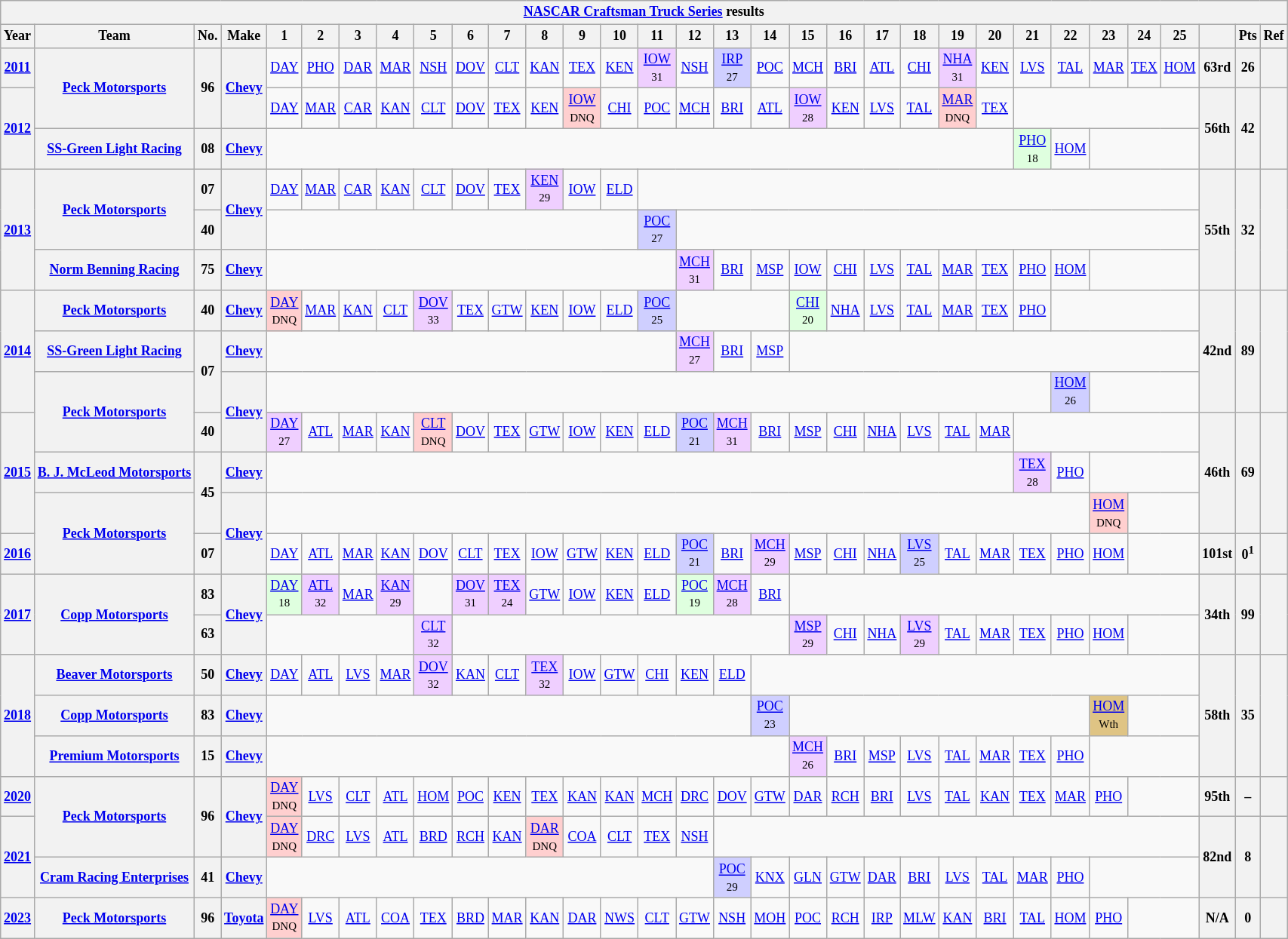<table class="wikitable" style="text-align:center; font-size:75%">
<tr>
<th colspan=32><a href='#'>NASCAR Craftsman Truck Series</a> results</th>
</tr>
<tr>
<th>Year</th>
<th>Team</th>
<th>No.</th>
<th>Make</th>
<th>1</th>
<th>2</th>
<th>3</th>
<th>4</th>
<th>5</th>
<th>6</th>
<th>7</th>
<th>8</th>
<th>9</th>
<th>10</th>
<th>11</th>
<th>12</th>
<th>13</th>
<th>14</th>
<th>15</th>
<th>16</th>
<th>17</th>
<th>18</th>
<th>19</th>
<th>20</th>
<th>21</th>
<th>22</th>
<th>23</th>
<th>24</th>
<th>25</th>
<th></th>
<th>Pts</th>
<th>Ref</th>
</tr>
<tr>
<th><a href='#'>2011</a></th>
<th rowspan=2><a href='#'>Peck Motorsports</a></th>
<th rowspan=2>96</th>
<th rowspan=2><a href='#'>Chevy</a></th>
<td><a href='#'>DAY</a></td>
<td><a href='#'>PHO</a></td>
<td><a href='#'>DAR</a></td>
<td><a href='#'>MAR</a></td>
<td><a href='#'>NSH</a></td>
<td><a href='#'>DOV</a></td>
<td><a href='#'>CLT</a></td>
<td><a href='#'>KAN</a></td>
<td><a href='#'>TEX</a></td>
<td><a href='#'>KEN</a></td>
<td style="background:#EFCFFF;"><a href='#'>IOW</a><br><small>31</small></td>
<td><a href='#'>NSH</a></td>
<td style="background:#CFCFFF;"><a href='#'>IRP</a><br><small>27</small></td>
<td><a href='#'>POC</a></td>
<td><a href='#'>MCH</a></td>
<td><a href='#'>BRI</a></td>
<td><a href='#'>ATL</a></td>
<td><a href='#'>CHI</a></td>
<td style="background:#EFCFFF;"><a href='#'>NHA</a><br><small>31</small></td>
<td><a href='#'>KEN</a></td>
<td><a href='#'>LVS</a></td>
<td><a href='#'>TAL</a></td>
<td><a href='#'>MAR</a></td>
<td><a href='#'>TEX</a></td>
<td><a href='#'>HOM</a></td>
<th>63rd</th>
<th>26</th>
<th></th>
</tr>
<tr>
<th rowspan=2><a href='#'>2012</a></th>
<td><a href='#'>DAY</a></td>
<td><a href='#'>MAR</a></td>
<td><a href='#'>CAR</a></td>
<td><a href='#'>KAN</a></td>
<td><a href='#'>CLT</a></td>
<td><a href='#'>DOV</a></td>
<td><a href='#'>TEX</a></td>
<td><a href='#'>KEN</a></td>
<td style="background:#FFCFCF;"><a href='#'>IOW</a><br><small>DNQ</small></td>
<td><a href='#'>CHI</a></td>
<td><a href='#'>POC</a></td>
<td><a href='#'>MCH</a></td>
<td><a href='#'>BRI</a></td>
<td><a href='#'>ATL</a></td>
<td style="background:#EFCFFF;"><a href='#'>IOW</a><br><small>28</small></td>
<td><a href='#'>KEN</a></td>
<td><a href='#'>LVS</a></td>
<td><a href='#'>TAL</a></td>
<td style="background:#FFCFCF;"><a href='#'>MAR</a><br><small>DNQ</small></td>
<td><a href='#'>TEX</a></td>
<td colspan=5></td>
<th rowspan=2>56th</th>
<th rowspan=2>42</th>
<th rowspan=2></th>
</tr>
<tr>
<th><a href='#'>SS-Green Light Racing</a></th>
<th>08</th>
<th><a href='#'>Chevy</a></th>
<td colspan=20></td>
<td style="background:#DFFFDF;"><a href='#'>PHO</a><br><small>18</small></td>
<td><a href='#'>HOM</a></td>
<td colspan=3></td>
</tr>
<tr>
<th rowspan=3><a href='#'>2013</a></th>
<th rowspan=2><a href='#'>Peck Motorsports</a></th>
<th>07</th>
<th rowspan=2><a href='#'>Chevy</a></th>
<td><a href='#'>DAY</a></td>
<td><a href='#'>MAR</a></td>
<td><a href='#'>CAR</a></td>
<td><a href='#'>KAN</a></td>
<td><a href='#'>CLT</a></td>
<td><a href='#'>DOV</a></td>
<td><a href='#'>TEX</a></td>
<td style="background:#EFCFFF;"><a href='#'>KEN</a><br><small>29</small></td>
<td><a href='#'>IOW</a></td>
<td><a href='#'>ELD</a></td>
<td colspan=15></td>
<th rowspan=3>55th</th>
<th rowspan=3>32</th>
<th rowspan=3></th>
</tr>
<tr>
<th>40</th>
<td colspan=10></td>
<td style="background:#CFCFFF;"><a href='#'>POC</a><br><small>27</small></td>
<td colspan=14></td>
</tr>
<tr>
<th><a href='#'>Norm Benning Racing</a></th>
<th>75</th>
<th><a href='#'>Chevy</a></th>
<td colspan=11></td>
<td style="background:#EFCFFF;"><a href='#'>MCH</a><br><small>31</small></td>
<td><a href='#'>BRI</a></td>
<td><a href='#'>MSP</a></td>
<td><a href='#'>IOW</a></td>
<td><a href='#'>CHI</a></td>
<td><a href='#'>LVS</a></td>
<td><a href='#'>TAL</a></td>
<td><a href='#'>MAR</a></td>
<td><a href='#'>TEX</a></td>
<td><a href='#'>PHO</a></td>
<td><a href='#'>HOM</a></td>
<td colspan=3></td>
</tr>
<tr>
<th rowspan=3><a href='#'>2014</a></th>
<th><a href='#'>Peck Motorsports</a></th>
<th>40</th>
<th><a href='#'>Chevy</a></th>
<td style="background:#FFCFCF;"><a href='#'>DAY</a><br><small>DNQ</small></td>
<td><a href='#'>MAR</a></td>
<td><a href='#'>KAN</a></td>
<td><a href='#'>CLT</a></td>
<td style="background:#EFCFFF;"><a href='#'>DOV</a><br><small>33</small></td>
<td><a href='#'>TEX</a></td>
<td><a href='#'>GTW</a></td>
<td><a href='#'>KEN</a></td>
<td><a href='#'>IOW</a></td>
<td><a href='#'>ELD</a></td>
<td style="background:#CFCFFF;"><a href='#'>POC</a><br><small>25</small></td>
<td colspan=3></td>
<td style="background:#DFFFDF;"><a href='#'>CHI</a><br><small>20</small></td>
<td><a href='#'>NHA</a></td>
<td><a href='#'>LVS</a></td>
<td><a href='#'>TAL</a></td>
<td><a href='#'>MAR</a></td>
<td><a href='#'>TEX</a></td>
<td><a href='#'>PHO</a></td>
<td colspan=4></td>
<th rowspan=3>42nd</th>
<th rowspan=3>89</th>
<th rowspan=3></th>
</tr>
<tr>
<th><a href='#'>SS-Green Light Racing</a></th>
<th rowspan=2>07</th>
<th><a href='#'>Chevy</a></th>
<td colspan=11></td>
<td style="background:#EFCFFF;"><a href='#'>MCH</a><br><small>27</small></td>
<td><a href='#'>BRI</a></td>
<td><a href='#'>MSP</a></td>
<td colspan=11></td>
</tr>
<tr>
<th rowspan=2><a href='#'>Peck Motorsports</a></th>
<th rowspan=2><a href='#'>Chevy</a></th>
<td colspan=21></td>
<td style="background:#CFCFFF;"><a href='#'>HOM</a><br><small>26</small></td>
<td colspan=3></td>
</tr>
<tr>
<th rowspan=3><a href='#'>2015</a></th>
<th>40</th>
<td style="background:#EFCFFF;"><a href='#'>DAY</a><br><small>27</small></td>
<td><a href='#'>ATL</a></td>
<td><a href='#'>MAR</a></td>
<td><a href='#'>KAN</a></td>
<td style="background:#FFCFCF;"><a href='#'>CLT</a><br><small>DNQ</small></td>
<td><a href='#'>DOV</a></td>
<td><a href='#'>TEX</a></td>
<td><a href='#'>GTW</a></td>
<td><a href='#'>IOW</a></td>
<td><a href='#'>KEN</a></td>
<td><a href='#'>ELD</a></td>
<td style="background:#CFCFFF;"><a href='#'>POC</a><br><small>21</small></td>
<td style="background:#EFCFFF;"><a href='#'>MCH</a><br><small>31</small></td>
<td><a href='#'>BRI</a></td>
<td><a href='#'>MSP</a></td>
<td><a href='#'>CHI</a></td>
<td><a href='#'>NHA</a></td>
<td><a href='#'>LVS</a></td>
<td><a href='#'>TAL</a></td>
<td><a href='#'>MAR</a></td>
<td colspan=5></td>
<th rowspan=3>46th</th>
<th rowspan=3>69</th>
<th rowspan=3></th>
</tr>
<tr>
<th><a href='#'>B. J. McLeod Motorsports</a></th>
<th rowspan=2>45</th>
<th><a href='#'>Chevy</a></th>
<td colspan=20></td>
<td style="background:#EFCFFF;"><a href='#'>TEX</a><br><small>28</small></td>
<td><a href='#'>PHO</a></td>
<td colspan=3></td>
</tr>
<tr>
<th rowspan=2><a href='#'>Peck Motorsports</a></th>
<th rowspan=2><a href='#'>Chevy</a></th>
<td colspan=22></td>
<td style="background:#FFCFCF;"><a href='#'>HOM</a><br><small>DNQ</small></td>
<td colspan=2></td>
</tr>
<tr>
<th><a href='#'>2016</a></th>
<th>07</th>
<td><a href='#'>DAY</a></td>
<td><a href='#'>ATL</a></td>
<td><a href='#'>MAR</a></td>
<td><a href='#'>KAN</a></td>
<td><a href='#'>DOV</a></td>
<td><a href='#'>CLT</a></td>
<td><a href='#'>TEX</a></td>
<td><a href='#'>IOW</a></td>
<td><a href='#'>GTW</a></td>
<td><a href='#'>KEN</a></td>
<td><a href='#'>ELD</a></td>
<td style="background:#CFCFFF;"><a href='#'>POC</a><br><small>21</small></td>
<td><a href='#'>BRI</a></td>
<td style="background:#EFCFFF;"><a href='#'>MCH</a><br><small>29</small></td>
<td><a href='#'>MSP</a></td>
<td><a href='#'>CHI</a></td>
<td><a href='#'>NHA</a></td>
<td style="background:#CFCFFF;"><a href='#'>LVS</a><br><small>25</small></td>
<td><a href='#'>TAL</a></td>
<td><a href='#'>MAR</a></td>
<td><a href='#'>TEX</a></td>
<td><a href='#'>PHO</a></td>
<td><a href='#'>HOM</a></td>
<td colspan=2></td>
<th>101st</th>
<th>0<sup>1</sup></th>
<th></th>
</tr>
<tr>
<th rowspan=2><a href='#'>2017</a></th>
<th rowspan=2><a href='#'>Copp Motorsports</a></th>
<th>83</th>
<th rowspan=2><a href='#'>Chevy</a></th>
<td style="background:#DFFFDF;"><a href='#'>DAY</a><br><small>18</small></td>
<td style="background:#EFCFFF;"><a href='#'>ATL</a><br><small>32</small></td>
<td><a href='#'>MAR</a></td>
<td style="background:#EFCFFF;"><a href='#'>KAN</a><br><small>29</small></td>
<td></td>
<td style="background:#EFCFFF;"><a href='#'>DOV</a><br><small>31</small></td>
<td style="background:#EFCFFF;"><a href='#'>TEX</a><br><small>24</small></td>
<td><a href='#'>GTW</a></td>
<td><a href='#'>IOW</a></td>
<td><a href='#'>KEN</a></td>
<td><a href='#'>ELD</a></td>
<td style="background:#DFFFDF;"><a href='#'>POC</a><br><small>19</small></td>
<td style="background:#EFCFFF;"><a href='#'>MCH</a><br><small>28</small></td>
<td><a href='#'>BRI</a></td>
<td colspan=11></td>
<th rowspan=2>34th</th>
<th rowspan=2>99</th>
<th rowspan=2></th>
</tr>
<tr>
<th>63</th>
<td colspan=4></td>
<td style="background:#EFCFFF;"><a href='#'>CLT</a><br><small>32</small></td>
<td colspan=9></td>
<td style="background:#EFCFFF;"><a href='#'>MSP</a><br><small>29</small></td>
<td><a href='#'>CHI</a></td>
<td><a href='#'>NHA</a></td>
<td style="background:#EFCFFF;"><a href='#'>LVS</a><br><small>29</small></td>
<td><a href='#'>TAL</a></td>
<td><a href='#'>MAR</a></td>
<td><a href='#'>TEX</a></td>
<td><a href='#'>PHO</a></td>
<td><a href='#'>HOM</a></td>
<td colspan=2></td>
</tr>
<tr>
<th rowspan=3><a href='#'>2018</a></th>
<th><a href='#'>Beaver Motorsports</a></th>
<th>50</th>
<th><a href='#'>Chevy</a></th>
<td><a href='#'>DAY</a></td>
<td><a href='#'>ATL</a></td>
<td><a href='#'>LVS</a></td>
<td><a href='#'>MAR</a></td>
<td style="background:#EFCFFF;"><a href='#'>DOV</a><br><small>32</small></td>
<td><a href='#'>KAN</a></td>
<td><a href='#'>CLT</a></td>
<td style="background:#EFCFFF;"><a href='#'>TEX</a><br><small>32</small></td>
<td><a href='#'>IOW</a></td>
<td><a href='#'>GTW</a></td>
<td><a href='#'>CHI</a></td>
<td><a href='#'>KEN</a></td>
<td><a href='#'>ELD</a></td>
<td colspan=12></td>
<th rowspan=3>58th</th>
<th rowspan=3>35</th>
<th rowspan=3></th>
</tr>
<tr>
<th><a href='#'>Copp Motorsports</a></th>
<th>83</th>
<th><a href='#'>Chevy</a></th>
<td colspan=13></td>
<td style="background:#CFCFFF;"><a href='#'>POC</a><br><small>23</small></td>
<td colspan=8></td>
<td style="background:#DFC484;"><a href='#'>HOM</a><br><small>Wth</small></td>
<td colspan=2></td>
</tr>
<tr>
<th><a href='#'>Premium Motorsports</a></th>
<th>15</th>
<th><a href='#'>Chevy</a></th>
<td colspan=14></td>
<td style="background:#EFCFFF;"><a href='#'>MCH</a><br><small>26</small></td>
<td><a href='#'>BRI</a></td>
<td><a href='#'>MSP</a></td>
<td><a href='#'>LVS</a></td>
<td><a href='#'>TAL</a></td>
<td><a href='#'>MAR</a></td>
<td><a href='#'>TEX</a></td>
<td><a href='#'>PHO</a></td>
<td colspan=3></td>
</tr>
<tr>
<th><a href='#'>2020</a></th>
<th rowspan=2><a href='#'>Peck Motorsports</a></th>
<th rowspan=2>96</th>
<th rowspan=2><a href='#'>Chevy</a></th>
<td style="background:#FFCFCF;"><a href='#'>DAY</a><br><small>DNQ</small></td>
<td><a href='#'>LVS</a></td>
<td><a href='#'>CLT</a></td>
<td><a href='#'>ATL</a></td>
<td><a href='#'>HOM</a></td>
<td><a href='#'>POC</a></td>
<td><a href='#'>KEN</a></td>
<td><a href='#'>TEX</a></td>
<td><a href='#'>KAN</a></td>
<td><a href='#'>KAN</a></td>
<td><a href='#'>MCH</a></td>
<td><a href='#'>DRC</a></td>
<td><a href='#'>DOV</a></td>
<td><a href='#'>GTW</a></td>
<td><a href='#'>DAR</a></td>
<td><a href='#'>RCH</a></td>
<td><a href='#'>BRI</a></td>
<td><a href='#'>LVS</a></td>
<td><a href='#'>TAL</a></td>
<td><a href='#'>KAN</a></td>
<td><a href='#'>TEX</a></td>
<td><a href='#'>MAR</a></td>
<td><a href='#'>PHO</a></td>
<td colspan=2></td>
<th>95th</th>
<th>–</th>
<th></th>
</tr>
<tr>
<th rowspan=2><a href='#'>2021</a></th>
<td style="background:#FFCFCF;"><a href='#'>DAY</a><br><small>DNQ</small></td>
<td><a href='#'>DRC</a></td>
<td><a href='#'>LVS</a></td>
<td><a href='#'>ATL</a></td>
<td><a href='#'>BRD</a></td>
<td><a href='#'>RCH</a></td>
<td><a href='#'>KAN</a></td>
<td style="background:#FFCFCF;"><a href='#'>DAR</a><br><small>DNQ</small></td>
<td><a href='#'>COA</a></td>
<td><a href='#'>CLT</a></td>
<td><a href='#'>TEX</a></td>
<td><a href='#'>NSH</a></td>
<td colspan=13></td>
<th rowspan=2>82nd</th>
<th rowspan=2>8</th>
<th rowspan=2></th>
</tr>
<tr>
<th><a href='#'>Cram Racing Enterprises</a></th>
<th>41</th>
<th><a href='#'>Chevy</a></th>
<td colspan=12></td>
<td style="background:#CFCFFF;"><a href='#'>POC</a><br><small>29</small></td>
<td><a href='#'>KNX</a></td>
<td><a href='#'>GLN</a></td>
<td><a href='#'>GTW</a></td>
<td><a href='#'>DAR</a></td>
<td><a href='#'>BRI</a></td>
<td><a href='#'>LVS</a></td>
<td><a href='#'>TAL</a></td>
<td><a href='#'>MAR</a></td>
<td><a href='#'>PHO</a></td>
<td colspan=4></td>
</tr>
<tr>
<th><a href='#'>2023</a></th>
<th><a href='#'>Peck Motorsports</a></th>
<th>96</th>
<th><a href='#'>Toyota</a></th>
<td style="background:#FFCFCF;"><a href='#'>DAY</a><br><small>DNQ</small></td>
<td><a href='#'>LVS</a></td>
<td><a href='#'>ATL</a></td>
<td><a href='#'>COA</a></td>
<td><a href='#'>TEX</a></td>
<td><a href='#'>BRD</a></td>
<td><a href='#'>MAR</a></td>
<td><a href='#'>KAN</a></td>
<td><a href='#'>DAR</a></td>
<td><a href='#'>NWS</a></td>
<td><a href='#'>CLT</a></td>
<td><a href='#'>GTW</a></td>
<td><a href='#'>NSH</a></td>
<td><a href='#'>MOH</a></td>
<td><a href='#'>POC</a></td>
<td><a href='#'>RCH</a></td>
<td><a href='#'>IRP</a></td>
<td><a href='#'>MLW</a></td>
<td><a href='#'>KAN</a></td>
<td><a href='#'>BRI</a></td>
<td><a href='#'>TAL</a></td>
<td><a href='#'>HOM</a></td>
<td><a href='#'>PHO</a></td>
<td colspan=2></td>
<th>N/A</th>
<th>0</th>
<th></th>
</tr>
</table>
